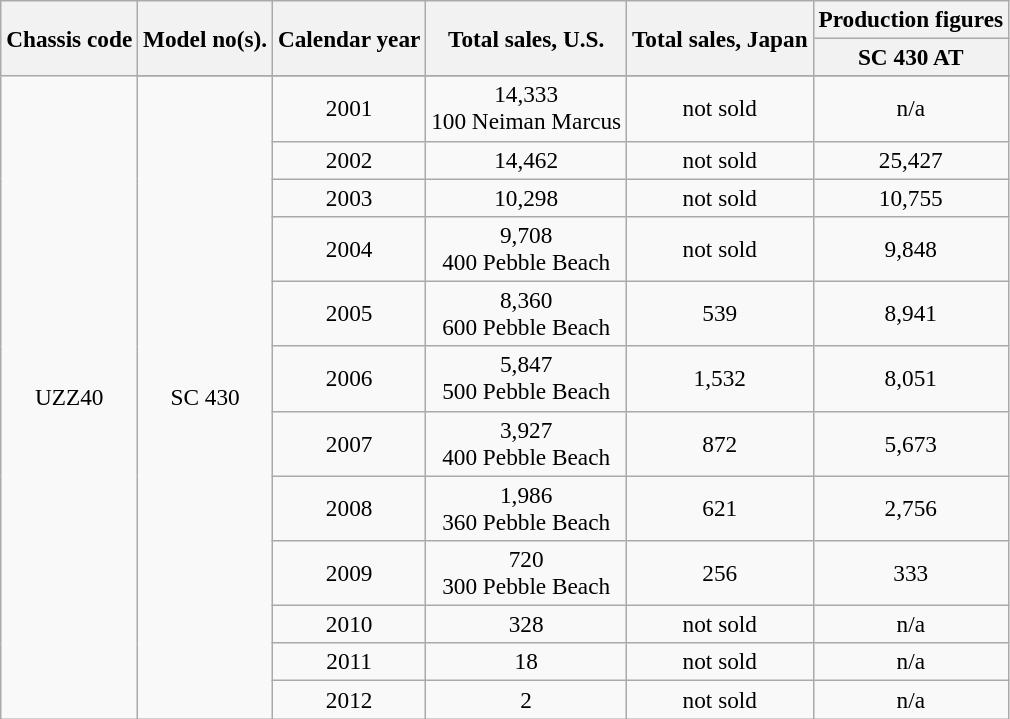<table class=wikitable style="font-size:97%; text-align:center">
<tr>
<th rowspan=2>Chassis code</th>
<th rowspan=2>Model no(s).</th>
<th rowspan=2>Calendar year</th>
<th rowspan=2>Total sales, U.S.</th>
<th rowspan=2>Total sales, Japan</th>
<th colspan=3>Production figures</th>
</tr>
<tr>
<th>SC 430 AT</th>
</tr>
<tr>
<td rowspan=13>UZZ40</td>
</tr>
<tr>
<td rowspan=12>SC 430</td>
<td>2001</td>
<td>14,333<br>100 Neiman Marcus</td>
<td>not sold</td>
<td>n/a</td>
</tr>
<tr>
<td>2002</td>
<td>14,462</td>
<td>not sold</td>
<td>25,427</td>
</tr>
<tr>
<td>2003</td>
<td>10,298</td>
<td>not sold</td>
<td>10,755</td>
</tr>
<tr>
<td>2004</td>
<td>9,708<br>400 Pebble Beach</td>
<td>not sold</td>
<td>9,848</td>
</tr>
<tr>
<td>2005</td>
<td>8,360<br>600 Pebble Beach</td>
<td>539</td>
<td>8,941</td>
</tr>
<tr>
<td>2006</td>
<td>5,847<br>500 Pebble Beach</td>
<td>1,532</td>
<td>8,051</td>
</tr>
<tr>
<td>2007</td>
<td>3,927<br>400 Pebble Beach</td>
<td>872</td>
<td>5,673</td>
</tr>
<tr>
<td>2008</td>
<td>1,986<br>360 Pebble Beach</td>
<td>621</td>
<td>2,756</td>
</tr>
<tr>
<td>2009</td>
<td>720<br>300 Pebble Beach</td>
<td>256</td>
<td>333</td>
</tr>
<tr>
<td>2010</td>
<td>328</td>
<td>not sold</td>
<td>n/a</td>
</tr>
<tr>
<td>2011</td>
<td>18</td>
<td>not sold</td>
<td>n/a</td>
</tr>
<tr>
<td>2012</td>
<td>2</td>
<td>not sold</td>
<td>n/a</td>
</tr>
</table>
